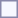<table style="border:1px solid #8888aa; background-color:#f7f8ff; padding:5px; font-size:95%; margin: 0px 12px 12px 0px;">
<tr style="background:#ccc;">
</tr>
</table>
